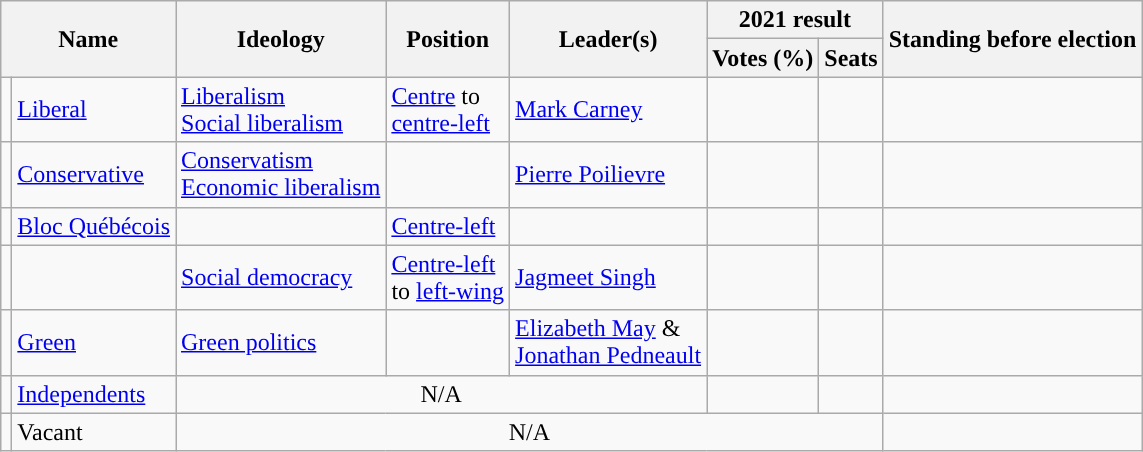<table class="wikitable">
<tr>
<th colspan="2" rowspan="2">Name</th>
<th rowspan="2">Ideology</th>
<th rowspan="2">Position</th>
<th rowspan="2">Leader(s)</th>
<th colspan="2">2021 result</th>
<th rowspan="2">Standing before election</th>
</tr>
<tr>
<th>Votes (%)</th>
<th>Seats</th>
</tr>
<tr>
<td style="background:"></td>
<td><a href='#'>Liberal</a></td>
<td><a href='#'>Liberalism</a><br><a href='#'>Social liberalism</a></td>
<td><a href='#'>Centre</a> to<br><a href='#'>centre-left</a></td>
<td><a href='#'>Mark Carney</a></td>
<td></td>
<td></td>
<td></td>
</tr>
<tr>
<td style="background:"></td>
<td><a href='#'>Conservative</a></td>
<td><a href='#'>Conservatism</a><br><a href='#'>Economic liberalism</a></td>
<td></td>
<td><a href='#'>Pierre Poilievre</a></td>
<td></td>
<td></td>
<td></td>
</tr>
<tr>
<td style="background:"></td>
<td><a href='#'>Bloc Québécois</a></td>
<td></td>
<td><a href='#'>Centre-left</a></td>
<td></td>
<td></td>
<td></td>
<td></td>
</tr>
<tr>
<td style="background:"></td>
<td></td>
<td><a href='#'>Social democracy</a></td>
<td><a href='#'>Centre-left</a><br>to <a href='#'>left-wing</a></td>
<td><a href='#'>Jagmeet Singh</a></td>
<td></td>
<td></td>
<td></td>
</tr>
<tr>
<td style="background:"></td>
<td><a href='#'>Green</a></td>
<td><a href='#'>Green politics</a></td>
<td></td>
<td><a href='#'>Elizabeth May</a> &<br><a href='#'>Jonathan Pedneault</a></td>
<td></td>
<td></td>
<td></td>
</tr>
<tr>
<td style="background:"></td>
<td><a href='#'>Independents</a></td>
<td colspan="3" style="text-align:center;">N/A</td>
<td></td>
<td></td>
<td></td>
</tr>
<tr>
<td style="background:"></td>
<td>Vacant</td>
<td colspan="5" style="text-align:center;">N/A</td>
<td></td>
</tr>
</table>
